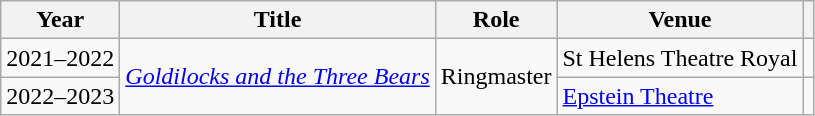<table class="wikitable sortable">
<tr>
<th>Year</th>
<th>Title</th>
<th>Role</th>
<th class="unsortable">Venue</th>
<th class="unsortable"></th>
</tr>
<tr>
<td>2021–2022</td>
<td rowspan="2"><em><a href='#'>Goldilocks and the Three Bears</a></em></td>
<td rowspan="2">Ringmaster</td>
<td>St Helens Theatre Royal</td>
<td align="center"></td>
</tr>
<tr>
<td>2022–2023</td>
<td><a href='#'>Epstein Theatre</a></td>
<td align="center"></td>
</tr>
</table>
